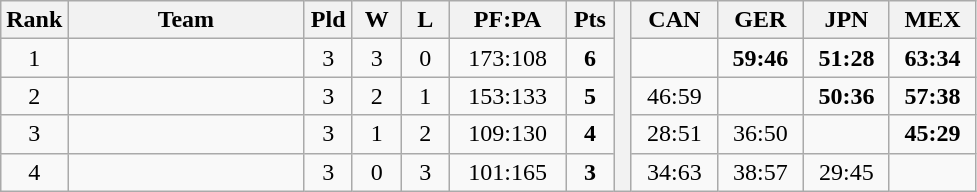<table class="wikitable" style="text-align:center">
<tr>
<th width=25>Rank</th>
<th width=150>Team</th>
<th width=25>Pld</th>
<th width=25>W</th>
<th width=25>L</th>
<th width=70>PF:PA</th>
<th width=25>Pts</th>
<th rowspan="5"> </th>
<th width=50>CAN</th>
<th width=50>GER</th>
<th width=50>JPN</th>
<th width=50>MEX</th>
</tr>
<tr>
<td>1</td>
<td style="text-align:left"></td>
<td>3</td>
<td>3</td>
<td>0</td>
<td>173:108</td>
<td><strong>6</strong></td>
<td></td>
<td><strong>59:46</strong></td>
<td><strong>51:28</strong></td>
<td><strong>63:34</strong></td>
</tr>
<tr>
<td>2</td>
<td style="text-align:left"></td>
<td>3</td>
<td>2</td>
<td>1</td>
<td>153:133</td>
<td><strong>5</strong></td>
<td>46:59</td>
<td></td>
<td><strong>50:36</strong></td>
<td><strong>57:38</strong></td>
</tr>
<tr>
<td>3</td>
<td style="text-align:left"></td>
<td>3</td>
<td>1</td>
<td>2</td>
<td>109:130</td>
<td><strong>4</strong></td>
<td>28:51</td>
<td>36:50</td>
<td></td>
<td><strong>45:29</strong></td>
</tr>
<tr>
<td>4</td>
<td style="text-align:left"></td>
<td>3</td>
<td>0</td>
<td>3</td>
<td>101:165</td>
<td><strong>3</strong></td>
<td>34:63</td>
<td>38:57</td>
<td>29:45</td>
<td></td>
</tr>
</table>
